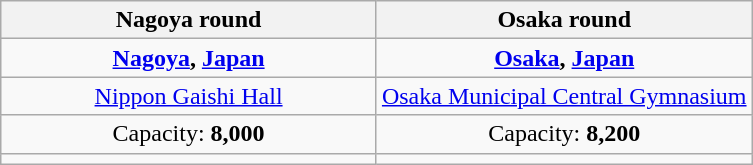<table class=wikitable style=text-align:center>
<tr>
<th width=50%>Nagoya round</th>
<th width=50%>Osaka round</th>
</tr>
<tr>
<td> <strong><a href='#'>Nagoya</a>, <a href='#'>Japan</a></strong></td>
<td> <strong><a href='#'>Osaka</a>, <a href='#'>Japan</a></strong></td>
</tr>
<tr>
<td><a href='#'>Nippon Gaishi Hall</a></td>
<td><a href='#'>Osaka Municipal Central Gymnasium</a></td>
</tr>
<tr>
<td>Capacity: <strong>8,000</strong></td>
<td>Capacity: <strong>8,200</strong></td>
</tr>
<tr>
<td></td>
<td></td>
</tr>
</table>
